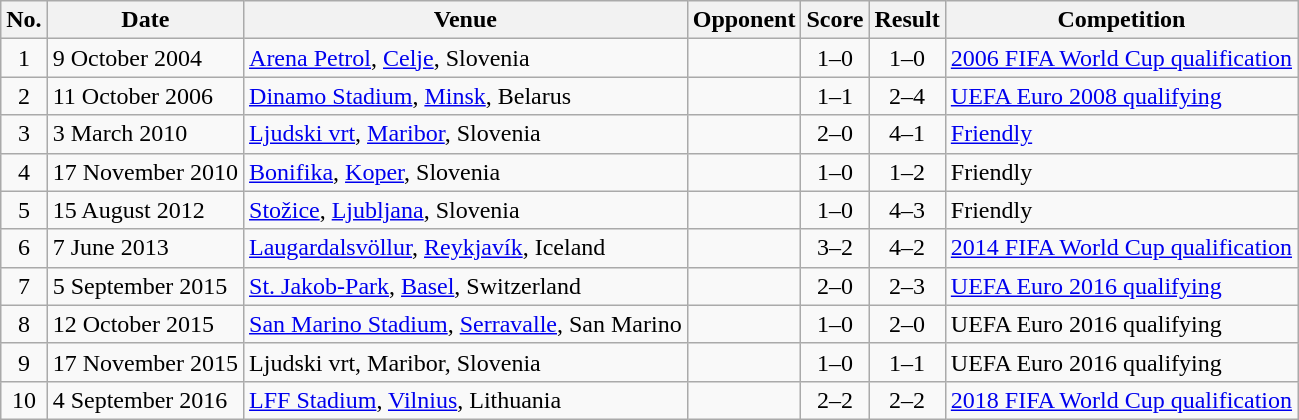<table class="wikitable sortable">
<tr>
<th scope="col">No.</th>
<th scope="col">Date</th>
<th scope="col">Venue</th>
<th scope="col">Opponent</th>
<th scope="col">Score</th>
<th scope="col">Result</th>
<th scope="col">Competition</th>
</tr>
<tr>
<td style="text-align:center">1</td>
<td>9 October 2004</td>
<td><a href='#'>Arena Petrol</a>, <a href='#'>Celje</a>, Slovenia</td>
<td></td>
<td style="text-align:center">1–0</td>
<td style="text-align:center">1–0</td>
<td><a href='#'>2006 FIFA World Cup qualification</a></td>
</tr>
<tr>
<td style="text-align:center">2</td>
<td>11 October 2006</td>
<td><a href='#'>Dinamo Stadium</a>, <a href='#'>Minsk</a>, Belarus</td>
<td></td>
<td style="text-align:center">1–1</td>
<td style="text-align:center">2–4</td>
<td><a href='#'>UEFA Euro 2008 qualifying</a></td>
</tr>
<tr>
<td style="text-align:center">3</td>
<td>3 March 2010</td>
<td><a href='#'>Ljudski vrt</a>, <a href='#'>Maribor</a>, Slovenia</td>
<td></td>
<td style="text-align:center">2–0</td>
<td style="text-align:center">4–1</td>
<td><a href='#'>Friendly</a></td>
</tr>
<tr>
<td style="text-align:center">4</td>
<td>17 November 2010</td>
<td><a href='#'>Bonifika</a>, <a href='#'>Koper</a>, Slovenia</td>
<td></td>
<td style="text-align:center">1–0</td>
<td style="text-align:center">1–2</td>
<td>Friendly</td>
</tr>
<tr>
<td style="text-align:center">5</td>
<td>15 August 2012</td>
<td><a href='#'>Stožice</a>, <a href='#'>Ljubljana</a>, Slovenia</td>
<td></td>
<td style="text-align:center">1–0</td>
<td style="text-align:center">4–3</td>
<td>Friendly</td>
</tr>
<tr>
<td style="text-align:center">6</td>
<td>7 June 2013</td>
<td><a href='#'>Laugardalsvöllur</a>, <a href='#'>Reykjavík</a>, Iceland</td>
<td></td>
<td style="text-align:center">3–2</td>
<td style="text-align:center">4–2</td>
<td><a href='#'>2014 FIFA World Cup qualification</a></td>
</tr>
<tr>
<td style="text-align:center">7</td>
<td>5 September 2015</td>
<td><a href='#'>St. Jakob-Park</a>, <a href='#'>Basel</a>, Switzerland</td>
<td></td>
<td style="text-align:center">2–0</td>
<td style="text-align:center">2–3</td>
<td><a href='#'>UEFA Euro 2016 qualifying</a></td>
</tr>
<tr>
<td style="text-align:center">8</td>
<td>12 October 2015</td>
<td><a href='#'>San Marino Stadium</a>, <a href='#'>Serravalle</a>, San Marino</td>
<td></td>
<td style="text-align:center">1–0</td>
<td style="text-align:center">2–0</td>
<td>UEFA Euro 2016 qualifying</td>
</tr>
<tr>
<td style="text-align:center">9</td>
<td>17 November 2015</td>
<td>Ljudski vrt, Maribor, Slovenia</td>
<td></td>
<td style="text-align:center">1–0</td>
<td style="text-align:center">1–1</td>
<td>UEFA Euro 2016 qualifying</td>
</tr>
<tr>
<td style="text-align:center">10</td>
<td>4 September 2016</td>
<td><a href='#'>LFF Stadium</a>, <a href='#'>Vilnius</a>, Lithuania</td>
<td></td>
<td style="text-align:center">2–2</td>
<td style="text-align:center">2–2</td>
<td><a href='#'>2018 FIFA World Cup qualification</a></td>
</tr>
</table>
